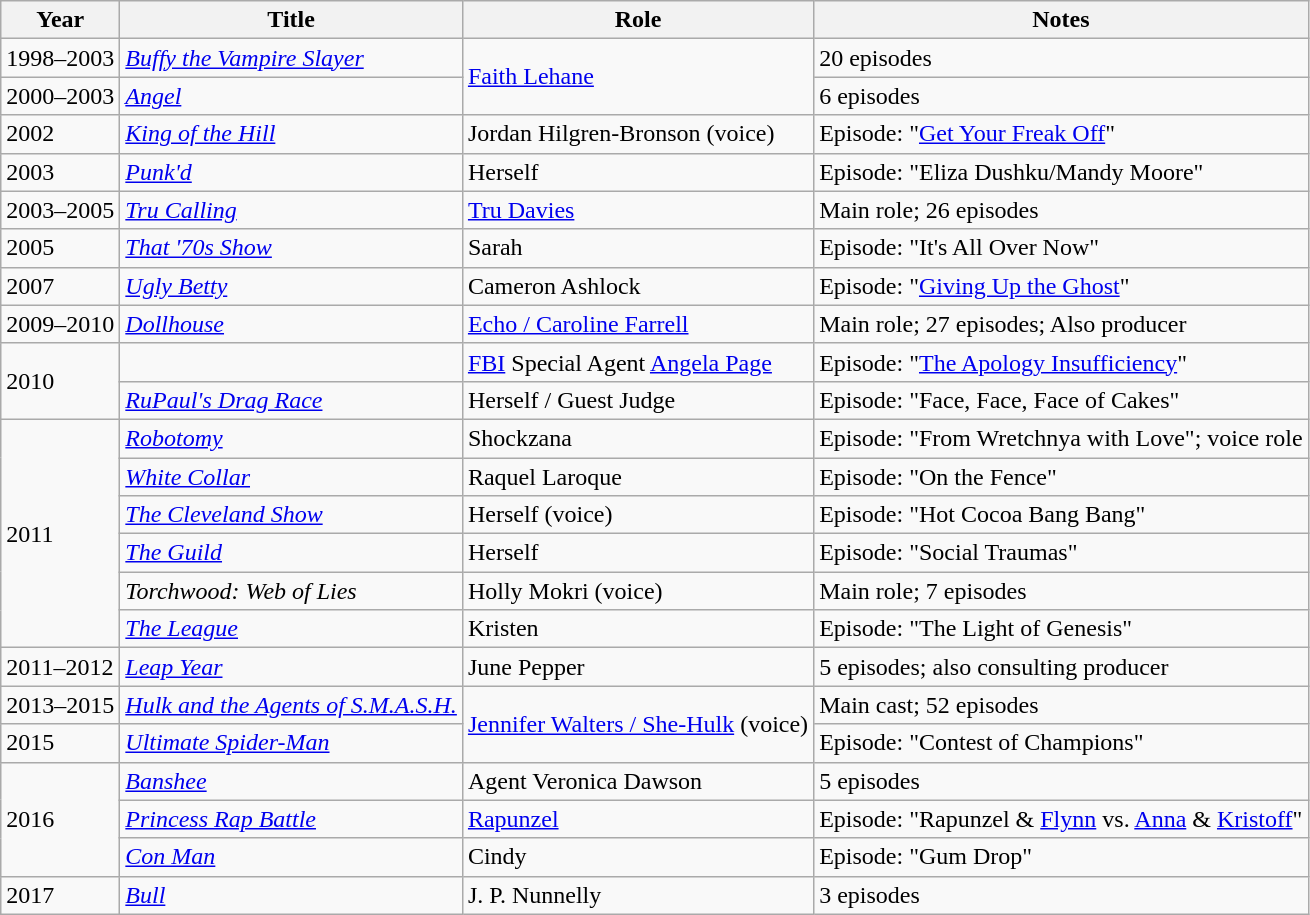<table class="wikitable sortable">
<tr>
<th>Year</th>
<th>Title</th>
<th>Role</th>
<th class="unsortable">Notes</th>
</tr>
<tr>
<td>1998–2003</td>
<td><em><a href='#'>Buffy the Vampire Slayer</a></em></td>
<td rowspan=2><a href='#'>Faith Lehane</a></td>
<td>20 episodes</td>
</tr>
<tr>
<td>2000–2003</td>
<td><em><a href='#'>Angel</a></em></td>
<td>6 episodes</td>
</tr>
<tr>
<td>2002</td>
<td><em><a href='#'>King of the Hill</a></em></td>
<td>Jordan Hilgren-Bronson (voice)</td>
<td>Episode: "<a href='#'>Get Your Freak Off</a>"</td>
</tr>
<tr>
<td>2003</td>
<td><em><a href='#'>Punk'd</a></em></td>
<td>Herself</td>
<td>Episode: "Eliza Dushku/Mandy Moore"</td>
</tr>
<tr>
<td>2003–2005</td>
<td><em><a href='#'>Tru Calling</a></em></td>
<td><a href='#'>Tru Davies</a></td>
<td>Main role; 26 episodes</td>
</tr>
<tr>
<td>2005</td>
<td><em><a href='#'>That '70s Show</a></em></td>
<td>Sarah</td>
<td>Episode: "It's All Over Now"</td>
</tr>
<tr>
<td rowspan=1>2007</td>
<td><em><a href='#'>Ugly Betty</a></em></td>
<td>Cameron Ashlock</td>
<td>Episode: "<a href='#'>Giving Up the Ghost</a>"</td>
</tr>
<tr>
<td>2009–2010</td>
<td><em><a href='#'>Dollhouse</a></em></td>
<td><a href='#'>Echo / Caroline Farrell</a></td>
<td>Main role; 27 episodes; Also producer</td>
</tr>
<tr>
<td rowspan=2>2010</td>
<td><em></em></td>
<td><a href='#'>FBI</a> Special Agent <a href='#'>Angela Page</a></td>
<td>Episode: "<a href='#'>The Apology Insufficiency</a>"</td>
</tr>
<tr>
<td><em><a href='#'>RuPaul's Drag Race</a></em></td>
<td>Herself / Guest Judge</td>
<td>Episode: "Face, Face, Face of Cakes"</td>
</tr>
<tr>
<td rowspan=6>2011</td>
<td><em><a href='#'>Robotomy</a></em></td>
<td>Shockzana</td>
<td>Episode: "From Wretchnya with Love"; voice role</td>
</tr>
<tr>
<td><em><a href='#'>White Collar</a></em></td>
<td>Raquel Laroque</td>
<td>Episode: "On the Fence"</td>
</tr>
<tr>
<td><em><a href='#'>The Cleveland Show</a></em></td>
<td>Herself (voice)</td>
<td>Episode: "Hot Cocoa Bang Bang"</td>
</tr>
<tr>
<td><em><a href='#'>The Guild</a></em></td>
<td>Herself</td>
<td>Episode: "Social Traumas"</td>
</tr>
<tr>
<td><em>Torchwood: Web of Lies</em></td>
<td>Holly Mokri (voice)</td>
<td>Main role; 7 episodes</td>
</tr>
<tr>
<td><em><a href='#'>The League</a></em></td>
<td>Kristen</td>
<td>Episode: "The Light of Genesis"</td>
</tr>
<tr>
<td>2011–2012</td>
<td><em><a href='#'>Leap Year</a></em></td>
<td>June Pepper</td>
<td>5 episodes; also consulting producer</td>
</tr>
<tr>
<td>2013–2015</td>
<td><em><a href='#'>Hulk and the Agents of S.M.A.S.H.</a></em></td>
<td rowspan="2"><a href='#'>Jennifer Walters / She-Hulk</a> (voice)</td>
<td>Main cast; 52 episodes</td>
</tr>
<tr>
<td>2015</td>
<td><em><a href='#'>Ultimate Spider-Man</a></em></td>
<td>Episode: "Contest of Champions"</td>
</tr>
<tr>
<td rowspan=3>2016</td>
<td><em><a href='#'>Banshee</a></em></td>
<td>Agent Veronica Dawson</td>
<td>5 episodes</td>
</tr>
<tr>
<td><em><a href='#'>Princess Rap Battle</a></em></td>
<td><a href='#'>Rapunzel</a></td>
<td>Episode: "Rapunzel & <a href='#'>Flynn</a> vs. <a href='#'>Anna</a> & <a href='#'>Kristoff</a>"</td>
</tr>
<tr>
<td><em><a href='#'>Con Man</a></em></td>
<td>Cindy</td>
<td>Episode: "Gum Drop"</td>
</tr>
<tr>
<td rowspan=1>2017</td>
<td><em><a href='#'>Bull</a></em></td>
<td>J. P. Nunnelly</td>
<td>3 episodes</td>
</tr>
</table>
